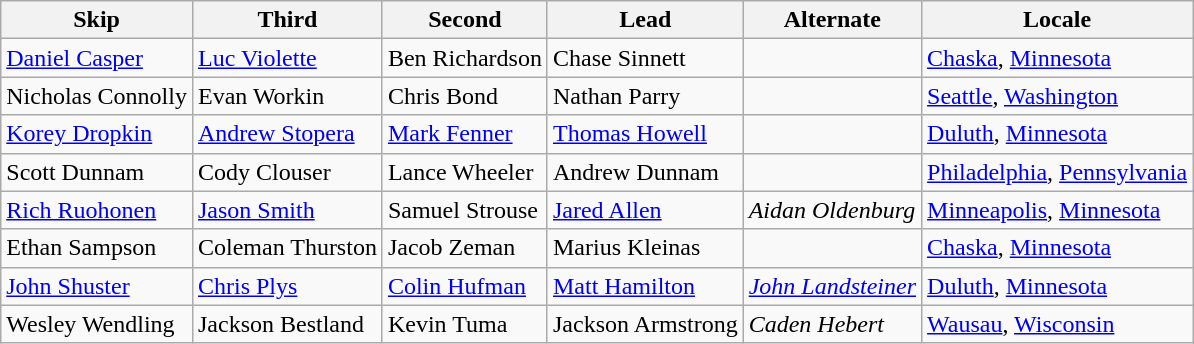<table class="wikitable">
<tr>
<th scope="col">Skip</th>
<th scope="col">Third</th>
<th scope="col">Second</th>
<th scope="col">Lead</th>
<th scope="col">Alternate</th>
<th scope="col">Locale</th>
</tr>
<tr>
<td><a href='#'>Daniel Casper</a></td>
<td><a href='#'>Luc Violette</a></td>
<td>Ben Richardson</td>
<td>Chase Sinnett</td>
<td></td>
<td> <a href='#'>Chaska</a>, <a href='#'>Minnesota</a></td>
</tr>
<tr>
<td>Nicholas Connolly</td>
<td>Evan Workin</td>
<td>Chris Bond</td>
<td>Nathan Parry</td>
<td></td>
<td> <a href='#'>Seattle</a>, <a href='#'>Washington</a></td>
</tr>
<tr>
<td><a href='#'>Korey Dropkin</a></td>
<td><a href='#'>Andrew Stopera</a></td>
<td><a href='#'>Mark Fenner</a></td>
<td><a href='#'>Thomas Howell</a></td>
<td></td>
<td> <a href='#'>Duluth</a>, <a href='#'>Minnesota</a></td>
</tr>
<tr>
<td>Scott Dunnam</td>
<td>Cody Clouser</td>
<td>Lance Wheeler</td>
<td>Andrew Dunnam</td>
<td></td>
<td> <a href='#'>Philadelphia</a>, <a href='#'>Pennsylvania</a></td>
</tr>
<tr>
<td><a href='#'>Rich Ruohonen</a></td>
<td><a href='#'>Jason Smith</a></td>
<td>Samuel Strouse</td>
<td><a href='#'>Jared Allen</a></td>
<td><em>Aidan Oldenburg</em></td>
<td> <a href='#'>Minneapolis</a>, <a href='#'>Minnesota</a></td>
</tr>
<tr>
<td>Ethan Sampson</td>
<td>Coleman Thurston</td>
<td>Jacob Zeman</td>
<td>Marius Kleinas</td>
<td></td>
<td> <a href='#'>Chaska</a>, <a href='#'>Minnesota</a></td>
</tr>
<tr>
<td><a href='#'>John Shuster</a></td>
<td><a href='#'>Chris Plys</a></td>
<td><a href='#'>Colin Hufman</a></td>
<td><a href='#'>Matt Hamilton</a></td>
<td><em><a href='#'>John Landsteiner</a></em></td>
<td> <a href='#'>Duluth</a>, <a href='#'>Minnesota</a></td>
</tr>
<tr>
<td>Wesley Wendling</td>
<td>Jackson Bestland</td>
<td>Kevin Tuma</td>
<td>Jackson Armstrong</td>
<td><em>Caden Hebert</em></td>
<td> <a href='#'>Wausau</a>, <a href='#'>Wisconsin</a></td>
</tr>
</table>
